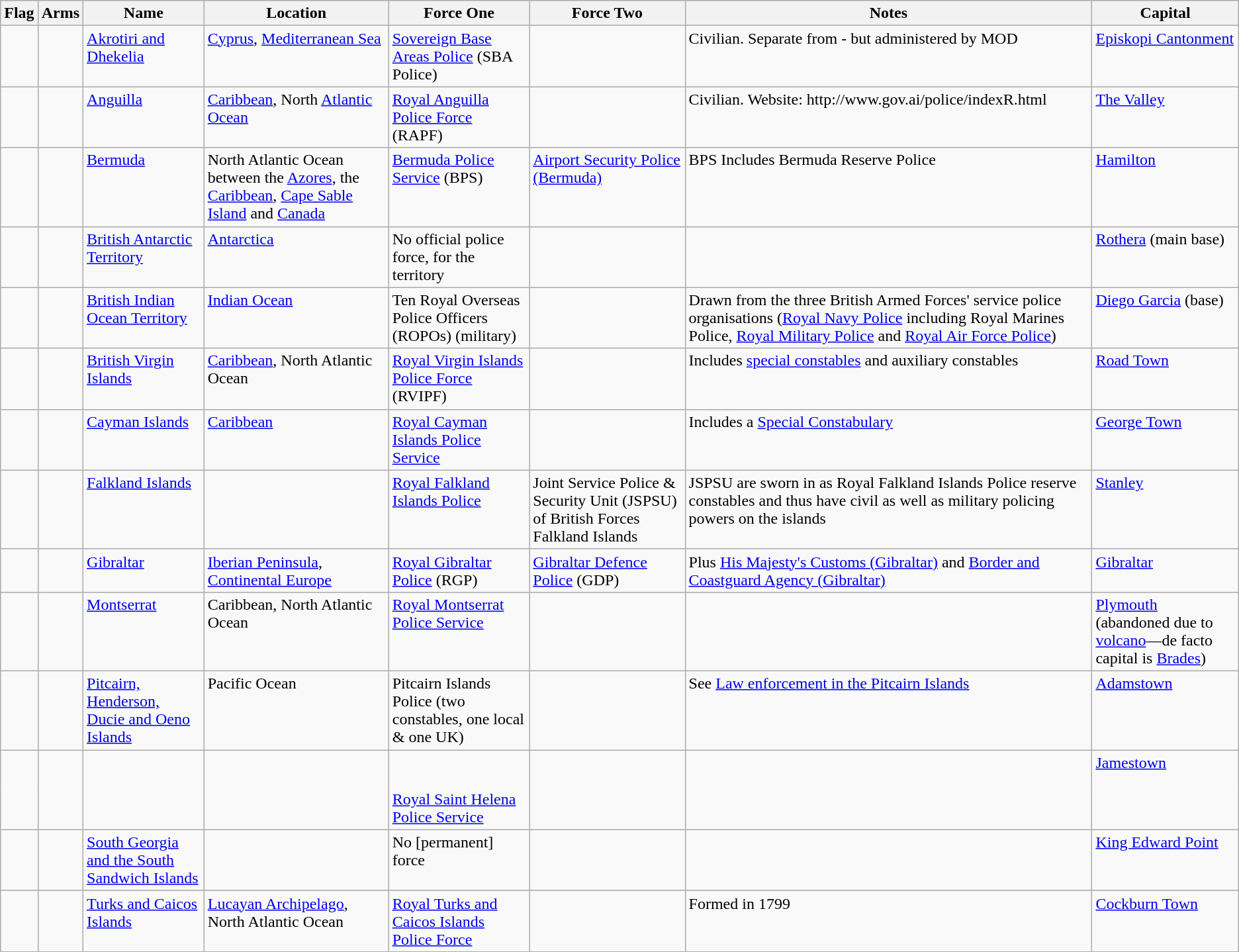<table class="wikitable sortable">
<tr>
<th class="unsortable">Flag</th>
<th class="unsortable">Arms</th>
<th>Name</th>
<th>Location</th>
<th class="unsortable">Force One</th>
<th>Force Two</th>
<th>Notes</th>
<th class="unsortable">Capital</th>
</tr>
<tr valign="top">
<td></td>
<td></td>
<td><a href='#'>Akrotiri and Dhekelia</a></td>
<td><a href='#'>Cyprus</a>, <a href='#'>Mediterranean Sea</a></td>
<td><a href='#'>Sovereign Base Areas Police</a> (SBA Police)</td>
<td></td>
<td>Civilian. Separate from - but administered by MOD</td>
<td><a href='#'>Episkopi Cantonment</a></td>
</tr>
<tr valign="top">
<td></td>
<td></td>
<td><a href='#'>Anguilla</a></td>
<td><a href='#'>Caribbean</a>, North <a href='#'>Atlantic Ocean</a></td>
<td><a href='#'>Royal Anguilla Police Force</a> (RAPF)</td>
<td></td>
<td>Civilian. Website: http://www.gov.ai/police/indexR.html</td>
<td><a href='#'>The Valley</a></td>
</tr>
<tr valign="top">
<td></td>
<td></td>
<td><a href='#'>Bermuda</a></td>
<td>North Atlantic Ocean between the <a href='#'>Azores</a>, the <a href='#'>Caribbean</a>, <a href='#'>Cape Sable Island</a> and <a href='#'>Canada</a></td>
<td><a href='#'>Bermuda Police Service</a> (BPS)</td>
<td><a href='#'>Airport Security Police (Bermuda)</a></td>
<td>BPS Includes Bermuda Reserve Police</td>
<td><a href='#'>Hamilton</a></td>
</tr>
<tr valign="top">
<td></td>
<td></td>
<td><a href='#'>British Antarctic Territory</a></td>
<td><a href='#'>Antarctica</a></td>
<td>No official police force, for the territory</td>
<td></td>
<td></td>
<td><a href='#'>Rothera</a> (main base)</td>
</tr>
<tr valign="top">
<td></td>
<td></td>
<td><a href='#'>British Indian Ocean Territory</a></td>
<td><a href='#'>Indian Ocean</a></td>
<td>Ten Royal Overseas Police Officers (ROPOs) (military)</td>
<td></td>
<td>Drawn from the three British Armed Forces' service police organisations (<a href='#'>Royal Navy Police</a> including Royal Marines Police, <a href='#'>Royal Military Police</a> and <a href='#'>Royal Air Force Police</a>)</td>
<td><a href='#'>Diego Garcia</a> (base)</td>
</tr>
<tr valign="top">
<td></td>
<td></td>
<td><a href='#'>British Virgin Islands</a></td>
<td><a href='#'>Caribbean</a>, North Atlantic Ocean</td>
<td><a href='#'>Royal Virgin Islands Police Force</a> (RVIPF)</td>
<td></td>
<td>Includes <a href='#'>special constables</a> and auxiliary constables</td>
<td><a href='#'>Road Town</a></td>
</tr>
<tr valign="top">
<td></td>
<td></td>
<td><a href='#'>Cayman Islands</a></td>
<td><a href='#'>Caribbean</a></td>
<td><a href='#'>Royal Cayman Islands Police Service</a></td>
<td></td>
<td>Includes a <a href='#'>Special Constabulary</a></td>
<td><a href='#'>George Town</a></td>
</tr>
<tr valign="top">
<td></td>
<td></td>
<td><a href='#'>Falkland Islands</a></td>
<td></td>
<td><a href='#'>Royal Falkland Islands Police</a></td>
<td>Joint Service Police & Security Unit (JSPSU) of British Forces Falkland Islands</td>
<td>JSPSU are sworn in as Royal Falkland Islands Police reserve constables and thus have civil as well as military policing powers on the islands</td>
<td><a href='#'>Stanley</a></td>
</tr>
<tr valign="top">
<td></td>
<td></td>
<td><a href='#'>Gibraltar</a></td>
<td><a href='#'>Iberian Peninsula</a>, <a href='#'>Continental Europe</a></td>
<td><a href='#'>Royal Gibraltar Police</a> (RGP)</td>
<td><a href='#'>Gibraltar Defence Police</a> (GDP)</td>
<td>Plus <a href='#'>His Majesty's Customs (Gibraltar)</a> and <a href='#'>Border and Coastguard Agency (Gibraltar)</a></td>
<td><a href='#'>Gibraltar</a></td>
</tr>
<tr valign="top">
<td></td>
<td></td>
<td><a href='#'>Montserrat</a></td>
<td>Caribbean, North Atlantic Ocean</td>
<td><a href='#'>Royal Montserrat Police Service</a></td>
<td></td>
<td></td>
<td><a href='#'>Plymouth</a> (abandoned due to <a href='#'>volcano</a>—de facto capital is <a href='#'>Brades</a>)</td>
</tr>
<tr valign="top">
<td></td>
<td></td>
<td><a href='#'>Pitcairn, Henderson, Ducie and Oeno Islands</a></td>
<td>Pacific Ocean</td>
<td>Pitcairn Islands Police (two constables, one local & one UK)</td>
<td></td>
<td>See <a href='#'>Law enforcement in the Pitcairn Islands</a></td>
<td><a href='#'>Adamstown</a></td>
</tr>
<tr valign="top">
<td style="border-bottom:0px;border-top:0px"></td>
<td style="border-bottom:0px;border-top:0px"></td>
<td style="border-bottom:0px;border-top:0px"></td>
<td style="border-bottom:0px;border-top:0px"></td>
<td style="border-bottom:0px;border-top:0px"></td>
<td style="border-bottom:0px;border-top:0px"></td>
<td style="border-bottom:0px;border-top:0px"></td>
<td style="border-bottom:0px;border-top:0px"><a href='#'>Jamestown</a></td>
</tr>
<tr valign="top">
<td style="border-bottom:0px;border-top:0px"></td>
<td style="border-bottom:0px;border-top:0px"></td>
<td style="border-bottom:0px;border-top:0px"></td>
<td style="border-bottom:0px;border-top:0px"></td>
<td style="border-bottom:0px;border-top:0px"></td>
<td style="border-bottom:0px;border-top:0px"></td>
<td style="border-bottom:0px;border-top:0px"> <small></small></td>
<td style="border-bottom:0px;border-top:0px"></td>
</tr>
<tr valign="top">
<td style="border-bottom:0px;border-top:0px"></td>
<td style="border-bottom:0px;border-top:0px"></td>
<td style="border-bottom:0px;border-top:0px"></td>
<td style="border-bottom:0px;border-top:0px"></td>
<td style="border-bottom:0px;border-top:0px"></td>
<td style="border-bottom:0px;border-top:0px"></td>
<td style="border-bottom:0px;border-top:0px"></td>
<td style="border-bottom:0px;border-top:0px"></td>
</tr>
<tr valign="top">
<td style="border-bottom:0px;border-top:0px"></td>
<td style="border-bottom:0px;border-top:0px"></td>
<td style="border-bottom:0px;border-top:0px"></td>
<td style="border-bottom:0px;border-top:0px"></td>
<td style="border-bottom:0px;border-top:0px"><a href='#'>Royal Saint Helena Police Service</a></td>
<td style="border-bottom:0px;border-top:0px"></td>
<td style="border-bottom:0px;border-top:0px"></td>
<td style="border-bottom:0px;border-top:0px"></td>
</tr>
<tr valign="top">
<td></td>
<td></td>
<td><a href='#'>South Georgia and the South Sandwich Islands</a></td>
<td></td>
<td>No [permanent] force</td>
<td></td>
<td></td>
<td><a href='#'>King Edward Point</a></td>
</tr>
<tr valign="top">
<td></td>
<td></td>
<td><a href='#'>Turks and Caicos Islands</a></td>
<td><a href='#'>Lucayan Archipelago</a>, North Atlantic Ocean</td>
<td><a href='#'>Royal Turks and Caicos Islands Police Force</a></td>
<td></td>
<td>Formed in 1799</td>
<td><a href='#'>Cockburn Town</a></td>
</tr>
<tr>
</tr>
</table>
